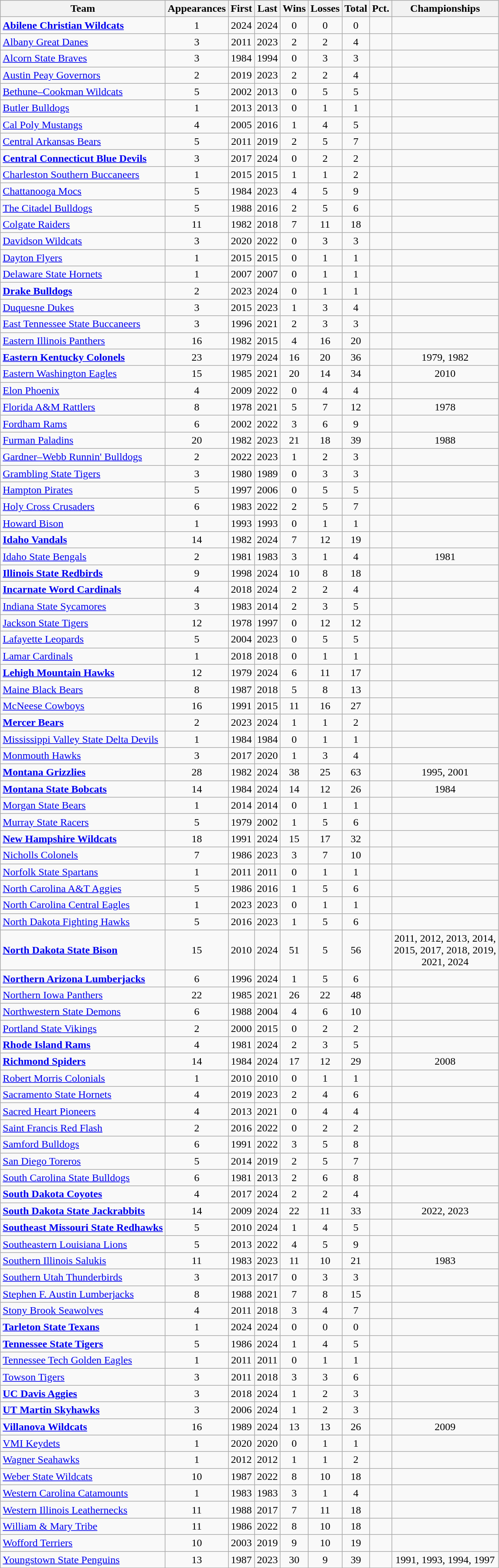<table class="wikitable sortable" style="text-align:center;">
<tr>
<th>Team</th>
<th>Appearances</th>
<th>First</th>
<th>Last</th>
<th>Wins</th>
<th>Losses</th>
<th>Total</th>
<th>Pct.</th>
<th>Championships</th>
</tr>
<tr>
<td style="text-align:left;"><strong><a href='#'>Abilene Christian Wildcats</a></strong></td>
<td>1</td>
<td>2024</td>
<td>2024</td>
<td>0</td>
<td>0</td>
<td>0</td>
<td></td>
<td></td>
</tr>
<tr>
<td style="text-align:left;"><a href='#'>Albany Great Danes</a></td>
<td>3</td>
<td>2011</td>
<td>2023</td>
<td>2</td>
<td>2</td>
<td>4</td>
<td></td>
<td></td>
</tr>
<tr>
<td style="text-align:left;"><a href='#'>Alcorn State Braves</a></td>
<td>3</td>
<td>1984</td>
<td>1994</td>
<td>0</td>
<td>3</td>
<td>3</td>
<td></td>
<td></td>
</tr>
<tr>
<td style="text-align:left;"><a href='#'>Austin Peay Governors</a></td>
<td>2</td>
<td>2019</td>
<td>2023</td>
<td>2</td>
<td>2</td>
<td>4</td>
<td></td>
<td></td>
</tr>
<tr>
<td style="text-align:left;"><a href='#'>Bethune–Cookman Wildcats</a></td>
<td>5</td>
<td>2002</td>
<td>2013</td>
<td>0</td>
<td>5</td>
<td>5</td>
<td></td>
<td></td>
</tr>
<tr>
<td style="text-align:left;"><a href='#'>Butler Bulldogs</a></td>
<td>1</td>
<td>2013</td>
<td>2013</td>
<td>0</td>
<td>1</td>
<td>1</td>
<td></td>
<td></td>
</tr>
<tr>
<td style="text-align:left;"><a href='#'>Cal Poly Mustangs</a></td>
<td>4</td>
<td>2005</td>
<td>2016</td>
<td>1</td>
<td>4</td>
<td>5</td>
<td></td>
<td></td>
</tr>
<tr>
<td style="text-align:left;"><a href='#'>Central Arkansas Bears</a></td>
<td>5</td>
<td>2011</td>
<td>2019</td>
<td>2</td>
<td>5</td>
<td>7</td>
<td></td>
<td></td>
</tr>
<tr>
<td style="text-align:left;"><strong><a href='#'>Central Connecticut Blue Devils</a></strong></td>
<td>3</td>
<td>2017</td>
<td>2024</td>
<td>0</td>
<td>2</td>
<td>2</td>
<td></td>
<td></td>
</tr>
<tr>
<td style="text-align:left;"><a href='#'>Charleston Southern Buccaneers</a></td>
<td>1</td>
<td>2015</td>
<td>2015</td>
<td>1</td>
<td>1</td>
<td>2</td>
<td></td>
<td></td>
</tr>
<tr>
<td style="text-align:left;"><a href='#'>Chattanooga Mocs</a></td>
<td>5</td>
<td>1984</td>
<td>2023</td>
<td>4</td>
<td>5</td>
<td>9</td>
<td></td>
<td></td>
</tr>
<tr>
<td style="text-align:left;"><a href='#'>The Citadel Bulldogs</a></td>
<td>5</td>
<td>1988</td>
<td>2016</td>
<td>2</td>
<td>5</td>
<td>6</td>
<td></td>
<td></td>
</tr>
<tr>
<td style="text-align:left;"><a href='#'>Colgate Raiders</a></td>
<td>11</td>
<td>1982</td>
<td>2018</td>
<td>7</td>
<td>11</td>
<td>18</td>
<td></td>
<td></td>
</tr>
<tr>
<td style="text-align:left;"><a href='#'>Davidson Wildcats</a></td>
<td>3</td>
<td>2020</td>
<td>2022</td>
<td>0</td>
<td>3</td>
<td>3</td>
<td></td>
<td></td>
</tr>
<tr>
<td style="text-align:left;"><a href='#'>Dayton Flyers</a></td>
<td>1</td>
<td>2015</td>
<td>2015</td>
<td>0</td>
<td>1</td>
<td>1</td>
<td></td>
<td></td>
</tr>
<tr>
<td style="text-align:left;"><a href='#'>Delaware State Hornets</a></td>
<td>1</td>
<td>2007</td>
<td>2007</td>
<td>0</td>
<td>1</td>
<td>1</td>
<td></td>
<td></td>
</tr>
<tr>
<td style="text-align:left;"><strong><a href='#'>Drake Bulldogs</a></strong></td>
<td>2</td>
<td>2023</td>
<td>2024</td>
<td>0</td>
<td>1</td>
<td>1</td>
<td></td>
<td></td>
</tr>
<tr>
<td style="text-align:left;"><a href='#'>Duquesne Dukes</a></td>
<td>3</td>
<td>2015</td>
<td>2023</td>
<td>1</td>
<td>3</td>
<td>4</td>
<td></td>
<td></td>
</tr>
<tr>
<td style="text-align:left;"><a href='#'>East Tennessee State Buccaneers</a></td>
<td>3</td>
<td>1996</td>
<td>2021</td>
<td>2</td>
<td>3</td>
<td>3</td>
<td></td>
<td></td>
</tr>
<tr>
<td style="text-align:left;"><a href='#'>Eastern Illinois Panthers</a></td>
<td>16</td>
<td>1982</td>
<td>2015</td>
<td>4</td>
<td>16</td>
<td>20</td>
<td></td>
<td></td>
</tr>
<tr>
<td style="text-align:left;"><strong><a href='#'>Eastern Kentucky Colonels</a></strong></td>
<td>23</td>
<td>1979</td>
<td>2024</td>
<td>16</td>
<td>20</td>
<td>36</td>
<td></td>
<td>1979, 1982</td>
</tr>
<tr>
<td style="text-align:left;"><a href='#'>Eastern Washington Eagles</a></td>
<td>15</td>
<td>1985</td>
<td>2021</td>
<td>20</td>
<td>14</td>
<td>34</td>
<td></td>
<td>2010</td>
</tr>
<tr>
<td style="text-align:left;"><a href='#'>Elon Phoenix</a></td>
<td>4</td>
<td>2009</td>
<td>2022</td>
<td>0</td>
<td>4</td>
<td>4</td>
<td></td>
<td></td>
</tr>
<tr>
<td style="text-align:left;"><a href='#'>Florida A&M Rattlers</a></td>
<td>8</td>
<td>1978</td>
<td>2021</td>
<td>5</td>
<td>7</td>
<td>12</td>
<td></td>
<td>1978</td>
</tr>
<tr>
<td style="text-align:left;"><a href='#'>Fordham Rams</a></td>
<td>6</td>
<td>2002</td>
<td>2022</td>
<td>3</td>
<td>6</td>
<td>9</td>
<td></td>
<td></td>
</tr>
<tr>
<td style="text-align:left;"><a href='#'>Furman Paladins</a></td>
<td>20</td>
<td>1982</td>
<td>2023</td>
<td>21</td>
<td>18</td>
<td>39</td>
<td></td>
<td>1988</td>
</tr>
<tr>
<td style="text-align:left;"><a href='#'>Gardner–Webb Runnin' Bulldogs</a></td>
<td>2</td>
<td>2022</td>
<td>2023</td>
<td>1</td>
<td>2</td>
<td>3</td>
<td></td>
<td></td>
</tr>
<tr>
<td style="text-align:left;"><a href='#'>Grambling State Tigers</a></td>
<td>3</td>
<td>1980</td>
<td>1989</td>
<td>0</td>
<td>3</td>
<td>3</td>
<td></td>
<td></td>
</tr>
<tr>
<td style="text-align:left;"><a href='#'>Hampton Pirates</a></td>
<td>5</td>
<td>1997</td>
<td>2006</td>
<td>0</td>
<td>5</td>
<td>5</td>
<td></td>
<td></td>
</tr>
<tr>
<td style="text-align:left;"><a href='#'>Holy Cross Crusaders</a></td>
<td>6</td>
<td>1983</td>
<td>2022</td>
<td>2</td>
<td>5</td>
<td>7</td>
<td></td>
<td></td>
</tr>
<tr>
<td style="text-align:left;"><a href='#'>Howard Bison</a></td>
<td>1</td>
<td>1993</td>
<td>1993</td>
<td>0</td>
<td>1</td>
<td>1</td>
<td></td>
<td></td>
</tr>
<tr>
<td style="text-align:left;"><strong><a href='#'>Idaho Vandals</a></strong></td>
<td>14</td>
<td>1982</td>
<td>2024</td>
<td>7</td>
<td>12</td>
<td>19</td>
<td></td>
<td></td>
</tr>
<tr>
<td style="text-align:left;"><a href='#'>Idaho State Bengals</a></td>
<td>2</td>
<td>1981</td>
<td>1983</td>
<td>3</td>
<td>1</td>
<td>4</td>
<td></td>
<td>1981</td>
</tr>
<tr>
<td style="text-align:left;"><strong><a href='#'>Illinois State Redbirds</a></strong></td>
<td>9</td>
<td>1998</td>
<td>2024</td>
<td>10</td>
<td>8</td>
<td>18</td>
<td></td>
<td></td>
</tr>
<tr>
<td style="text-align:left;"><strong><a href='#'>Incarnate Word Cardinals</a></strong></td>
<td>4</td>
<td>2018</td>
<td>2024</td>
<td>2</td>
<td>2</td>
<td>4</td>
<td></td>
<td></td>
</tr>
<tr>
<td style="text-align:left;"><a href='#'>Indiana State Sycamores</a></td>
<td>3</td>
<td>1983</td>
<td>2014</td>
<td>2</td>
<td>3</td>
<td>5</td>
<td></td>
<td></td>
</tr>
<tr>
<td style="text-align:left;"><a href='#'>Jackson State Tigers</a></td>
<td>12</td>
<td>1978</td>
<td>1997</td>
<td>0</td>
<td>12</td>
<td>12</td>
<td></td>
<td></td>
</tr>
<tr>
<td style="text-align:left;"><a href='#'>Lafayette Leopards</a></td>
<td>5</td>
<td>2004</td>
<td>2023</td>
<td>0</td>
<td>5</td>
<td>5</td>
<td></td>
<td></td>
</tr>
<tr>
<td style="text-align:left;"><a href='#'>Lamar Cardinals</a></td>
<td>1</td>
<td>2018</td>
<td>2018</td>
<td>0</td>
<td>1</td>
<td>1</td>
<td></td>
<td></td>
</tr>
<tr>
<td style="text-align:left;"><strong><a href='#'>Lehigh Mountain Hawks</a></strong></td>
<td>12</td>
<td>1979</td>
<td>2024</td>
<td>6</td>
<td>11</td>
<td>17</td>
<td></td>
<td></td>
</tr>
<tr>
<td style="text-align:left;"><a href='#'>Maine Black Bears</a></td>
<td>8</td>
<td>1987</td>
<td>2018</td>
<td>5</td>
<td>8</td>
<td>13</td>
<td></td>
<td></td>
</tr>
<tr>
<td style="text-align:left;"><a href='#'>McNeese Cowboys</a></td>
<td>16</td>
<td>1991</td>
<td>2015</td>
<td>11</td>
<td>16</td>
<td>27</td>
<td></td>
<td></td>
</tr>
<tr>
<td style="text-align:left;"><strong><a href='#'>Mercer Bears</a></strong></td>
<td>2</td>
<td>2023</td>
<td>2024</td>
<td>1</td>
<td>1</td>
<td>2</td>
<td></td>
<td></td>
</tr>
<tr>
<td style="text-align:left;"><a href='#'>Mississippi Valley State Delta Devils</a></td>
<td>1</td>
<td>1984</td>
<td>1984</td>
<td>0</td>
<td>1</td>
<td>1</td>
<td></td>
<td></td>
</tr>
<tr>
<td style="text-align:left;"><a href='#'>Monmouth Hawks</a></td>
<td>3</td>
<td>2017</td>
<td>2020</td>
<td>1</td>
<td>3</td>
<td>4</td>
<td></td>
<td></td>
</tr>
<tr>
<td style="text-align:left;"><strong><a href='#'>Montana Grizzlies</a></strong></td>
<td>28</td>
<td>1982</td>
<td>2024</td>
<td>38</td>
<td>25</td>
<td>63</td>
<td></td>
<td>1995, 2001</td>
</tr>
<tr>
<td style="text-align:left;"><strong><a href='#'>Montana State Bobcats</a></strong></td>
<td>14</td>
<td>1984</td>
<td>2024</td>
<td>14</td>
<td>12</td>
<td>26</td>
<td></td>
<td>1984</td>
</tr>
<tr>
<td style="text-align:left;"><a href='#'>Morgan State Bears</a></td>
<td>1</td>
<td>2014</td>
<td>2014</td>
<td>0</td>
<td>1</td>
<td>1</td>
<td></td>
<td></td>
</tr>
<tr>
<td style="text-align:left;"><a href='#'>Murray State Racers</a></td>
<td>5</td>
<td>1979</td>
<td>2002</td>
<td>1</td>
<td>5</td>
<td>6</td>
<td></td>
<td></td>
</tr>
<tr>
<td style="text-align:left;"><strong><a href='#'>New Hampshire Wildcats</a></strong></td>
<td>18</td>
<td>1991</td>
<td>2024</td>
<td>15</td>
<td>17</td>
<td>32</td>
<td></td>
<td></td>
</tr>
<tr>
<td style="text-align:left;"><a href='#'>Nicholls Colonels</a></td>
<td>7</td>
<td>1986</td>
<td>2023</td>
<td>3</td>
<td>7</td>
<td>10</td>
<td></td>
<td></td>
</tr>
<tr>
<td style="text-align:left;"><a href='#'>Norfolk State Spartans</a></td>
<td>1</td>
<td>2011</td>
<td>2011</td>
<td>0</td>
<td>1</td>
<td>1</td>
<td></td>
<td></td>
</tr>
<tr>
<td style="text-align:left;"><a href='#'>North Carolina A&T Aggies</a></td>
<td>5</td>
<td>1986</td>
<td>2016</td>
<td>1</td>
<td>5</td>
<td>6</td>
<td></td>
<td></td>
</tr>
<tr>
<td style="text-align:left;"><a href='#'>North Carolina Central Eagles</a></td>
<td>1</td>
<td>2023</td>
<td>2023</td>
<td>0</td>
<td>1</td>
<td>1</td>
<td></td>
<td></td>
</tr>
<tr>
<td style="text-align:left;"><a href='#'>North Dakota Fighting Hawks</a></td>
<td>5</td>
<td>2016</td>
<td>2023</td>
<td>1</td>
<td>5</td>
<td>6</td>
<td></td>
<td></td>
</tr>
<tr>
<td style="text-align:left;"><strong><a href='#'>North Dakota State Bison</a></strong></td>
<td>15</td>
<td>2010</td>
<td>2024</td>
<td>51</td>
<td>5</td>
<td>56</td>
<td></td>
<td>2011, 2012, 2013, 2014,<br>2015, 2017, 2018, 2019,<br>2021, 2024</td>
</tr>
<tr>
<td style="text-align:left;"><strong><a href='#'>Northern Arizona Lumberjacks</a></strong></td>
<td>6</td>
<td>1996</td>
<td>2024</td>
<td>1</td>
<td>5</td>
<td>6</td>
<td></td>
<td></td>
</tr>
<tr>
<td style="text-align:left;"><a href='#'>Northern Iowa Panthers</a></td>
<td>22</td>
<td>1985</td>
<td>2021</td>
<td>26</td>
<td>22</td>
<td>48</td>
<td></td>
<td></td>
</tr>
<tr>
<td style="text-align:left;"><a href='#'>Northwestern State Demons</a></td>
<td>6</td>
<td>1988</td>
<td>2004</td>
<td>4</td>
<td>6</td>
<td>10</td>
<td></td>
<td></td>
</tr>
<tr>
<td style="text-align:left;"><a href='#'>Portland State Vikings</a></td>
<td>2</td>
<td>2000</td>
<td>2015</td>
<td>0</td>
<td>2</td>
<td>2</td>
<td></td>
<td></td>
</tr>
<tr>
<td style="text-align:left;"><strong><a href='#'>Rhode Island Rams</a></strong></td>
<td>4</td>
<td>1981</td>
<td>2024</td>
<td>2</td>
<td>3</td>
<td>5</td>
<td></td>
<td></td>
</tr>
<tr>
<td style="text-align:left;"><strong><a href='#'>Richmond Spiders</a></strong></td>
<td>14</td>
<td>1984</td>
<td>2024</td>
<td>17</td>
<td>12</td>
<td>29</td>
<td></td>
<td>2008</td>
</tr>
<tr>
<td style="text-align:left;"><a href='#'>Robert Morris Colonials</a></td>
<td>1</td>
<td>2010</td>
<td>2010</td>
<td>0</td>
<td>1</td>
<td>1</td>
<td></td>
<td></td>
</tr>
<tr>
<td style="text-align:left;"><a href='#'>Sacramento State Hornets</a></td>
<td>4</td>
<td>2019</td>
<td>2023</td>
<td>2</td>
<td>4</td>
<td>6</td>
<td></td>
<td></td>
</tr>
<tr>
<td style="text-align:left;"><a href='#'>Sacred Heart Pioneers</a></td>
<td>4</td>
<td>2013</td>
<td>2021</td>
<td>0</td>
<td>4</td>
<td>4</td>
<td></td>
<td></td>
</tr>
<tr>
<td style="text-align:left;"><a href='#'>Saint Francis Red Flash</a></td>
<td>2</td>
<td>2016</td>
<td>2022</td>
<td>0</td>
<td>2</td>
<td>2</td>
<td></td>
<td></td>
</tr>
<tr>
<td style="text-align:left;"><a href='#'>Samford Bulldogs</a></td>
<td>6</td>
<td>1991</td>
<td>2022</td>
<td>3</td>
<td>5</td>
<td>8</td>
<td></td>
<td></td>
</tr>
<tr>
<td style="text-align:left;"><a href='#'>San Diego Toreros</a></td>
<td>5</td>
<td>2014</td>
<td>2019</td>
<td>2</td>
<td>5</td>
<td>7</td>
<td></td>
<td></td>
</tr>
<tr>
<td style="text-align:left;"><a href='#'>South Carolina State Bulldogs</a></td>
<td>6</td>
<td>1981</td>
<td>2013</td>
<td>2</td>
<td>6</td>
<td>8</td>
<td></td>
<td></td>
</tr>
<tr>
<td style="text-align:left;"><strong><a href='#'>South Dakota Coyotes</a></strong></td>
<td>4</td>
<td>2017</td>
<td>2024</td>
<td>2</td>
<td>2</td>
<td>4</td>
<td></td>
<td></td>
</tr>
<tr>
<td style="text-align:left;"><strong><a href='#'>South Dakota State Jackrabbits</a></strong></td>
<td>14</td>
<td>2009</td>
<td>2024</td>
<td>22</td>
<td>11</td>
<td>33</td>
<td></td>
<td>2022, 2023</td>
</tr>
<tr>
<td style="text-align:left;"><strong><a href='#'>Southeast Missouri State Redhawks</a></strong></td>
<td>5</td>
<td>2010</td>
<td>2024</td>
<td>1</td>
<td>4</td>
<td>5</td>
<td></td>
<td></td>
</tr>
<tr>
<td style="text-align:left;"><a href='#'>Southeastern Louisiana Lions</a></td>
<td>5</td>
<td>2013</td>
<td>2022</td>
<td>4</td>
<td>5</td>
<td>9</td>
<td></td>
<td></td>
</tr>
<tr>
<td style="text-align:left;"><a href='#'>Southern Illinois Salukis</a></td>
<td>11</td>
<td>1983</td>
<td>2023</td>
<td>11</td>
<td>10</td>
<td>21</td>
<td></td>
<td>1983</td>
</tr>
<tr>
<td style="text-align:left;"><a href='#'>Southern Utah Thunderbirds</a></td>
<td>3</td>
<td>2013</td>
<td>2017</td>
<td>0</td>
<td>3</td>
<td>3</td>
<td></td>
<td></td>
</tr>
<tr>
<td style="text-align:left;"><a href='#'>Stephen F. Austin Lumberjacks</a></td>
<td>8</td>
<td>1988</td>
<td>2021</td>
<td>7</td>
<td>8</td>
<td>15</td>
<td></td>
<td></td>
</tr>
<tr>
<td style="text-align:left;"><a href='#'>Stony Brook Seawolves</a></td>
<td>4</td>
<td>2011</td>
<td>2018</td>
<td>3</td>
<td>4</td>
<td>7</td>
<td></td>
<td></td>
</tr>
<tr>
<td style="text-align:left;"><strong><a href='#'>Tarleton State Texans</a></strong></td>
<td>1</td>
<td>2024</td>
<td>2024</td>
<td>0</td>
<td>0</td>
<td>0</td>
<td></td>
<td></td>
</tr>
<tr>
<td style="text-align:left;"><strong><a href='#'>Tennessee State Tigers</a></strong></td>
<td>5</td>
<td>1986</td>
<td>2024</td>
<td>1</td>
<td>4</td>
<td>5</td>
<td></td>
<td></td>
</tr>
<tr>
<td style="text-align:left;"><a href='#'>Tennessee Tech Golden Eagles</a></td>
<td>1</td>
<td>2011</td>
<td>2011</td>
<td>0</td>
<td>1</td>
<td>1</td>
<td></td>
<td></td>
</tr>
<tr>
<td style="text-align:left;"><a href='#'>Towson Tigers</a></td>
<td>3</td>
<td>2011</td>
<td>2018</td>
<td>3</td>
<td>3</td>
<td>6</td>
<td></td>
<td></td>
</tr>
<tr>
<td style="text-align:left;"><strong><a href='#'>UC Davis Aggies</a></strong></td>
<td>3</td>
<td>2018</td>
<td>2024</td>
<td>1</td>
<td>2</td>
<td>3</td>
<td></td>
<td></td>
</tr>
<tr>
<td style="text-align:left;"><strong><a href='#'>UT Martin Skyhawks</a></strong></td>
<td>3</td>
<td>2006</td>
<td>2024</td>
<td>1</td>
<td>2</td>
<td>3</td>
<td></td>
<td></td>
</tr>
<tr>
<td style="text-align:left;"><strong><a href='#'>Villanova Wildcats</a></strong></td>
<td>16</td>
<td>1989</td>
<td>2024</td>
<td>13</td>
<td>13</td>
<td>26</td>
<td></td>
<td>2009</td>
</tr>
<tr>
<td style="text-align:left;"><a href='#'>VMI Keydets</a></td>
<td>1</td>
<td>2020</td>
<td>2020</td>
<td>0</td>
<td>1</td>
<td>1</td>
<td></td>
<td></td>
</tr>
<tr>
<td style="text-align:left;"><a href='#'>Wagner Seahawks</a></td>
<td>1</td>
<td>2012</td>
<td>2012</td>
<td>1</td>
<td>1</td>
<td>2</td>
<td></td>
<td></td>
</tr>
<tr>
<td style="text-align:left;"><a href='#'>Weber State Wildcats</a></td>
<td>10</td>
<td>1987</td>
<td>2022</td>
<td>8</td>
<td>10</td>
<td>18</td>
<td></td>
<td></td>
</tr>
<tr>
<td style="text-align:left;"><a href='#'>Western Carolina Catamounts</a></td>
<td>1</td>
<td>1983</td>
<td>1983</td>
<td>3</td>
<td>1</td>
<td>4</td>
<td></td>
<td></td>
</tr>
<tr>
<td style="text-align:left;"><a href='#'>Western Illinois Leathernecks</a></td>
<td>11</td>
<td>1988</td>
<td>2017</td>
<td>7</td>
<td>11</td>
<td>18</td>
<td></td>
<td></td>
</tr>
<tr>
<td style="text-align:left;"><a href='#'>William & Mary Tribe</a></td>
<td>11</td>
<td>1986</td>
<td>2022</td>
<td>8</td>
<td>10</td>
<td>18</td>
<td></td>
<td></td>
</tr>
<tr>
<td style="text-align:left;"><a href='#'>Wofford Terriers</a></td>
<td>10</td>
<td>2003</td>
<td>2019</td>
<td>9</td>
<td>10</td>
<td>19</td>
<td></td>
<td></td>
</tr>
<tr>
<td style="text-align:left;"><a href='#'>Youngstown State Penguins</a></td>
<td>13</td>
<td>1987</td>
<td>2023</td>
<td>30</td>
<td>9</td>
<td>39</td>
<td></td>
<td>1991, 1993, 1994, 1997</td>
</tr>
</table>
